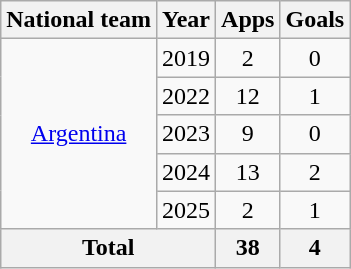<table class="wikitable" style="text-align: center;">
<tr>
<th>National team</th>
<th>Year</th>
<th>Apps</th>
<th>Goals</th>
</tr>
<tr>
<td rowspan="5"><a href='#'>Argentina</a></td>
<td>2019</td>
<td>2</td>
<td>0</td>
</tr>
<tr>
<td>2022</td>
<td>12</td>
<td>1</td>
</tr>
<tr>
<td>2023</td>
<td>9</td>
<td>0</td>
</tr>
<tr>
<td>2024</td>
<td>13</td>
<td>2</td>
</tr>
<tr>
<td>2025</td>
<td>2</td>
<td>1</td>
</tr>
<tr>
<th colspan="2">Total</th>
<th>38</th>
<th>4</th>
</tr>
</table>
